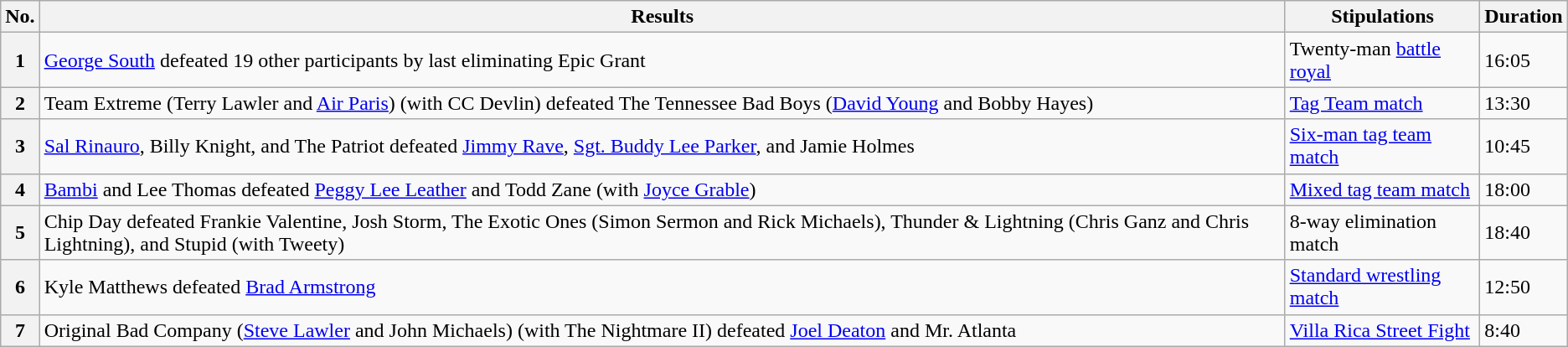<table class="wikitable">
<tr>
<th scope="col">No.</th>
<th scope="col">Results</th>
<th scope="col">Stipulations</th>
<th scope="col">Duration</th>
</tr>
<tr>
<th scope="row">1</th>
<td><a href='#'>George South</a> defeated 19 other participants by last eliminating Epic Grant</td>
<td>Twenty-man <a href='#'>battle royal</a></td>
<td>16:05</td>
</tr>
<tr>
<th scope="row">2</th>
<td>Team Extreme (Terry Lawler and <a href='#'>Air Paris</a>) (with CC Devlin) defeated The Tennessee Bad Boys (<a href='#'>David Young</a> and Bobby Hayes)</td>
<td><a href='#'>Tag Team match</a></td>
<td>13:30</td>
</tr>
<tr>
<th scope="row">3</th>
<td><a href='#'>Sal Rinauro</a>, Billy Knight, and The Patriot defeated <a href='#'>Jimmy Rave</a>, <a href='#'>Sgt. Buddy Lee Parker</a>, and Jamie Holmes</td>
<td><a href='#'>Six-man tag team match</a></td>
<td>10:45</td>
</tr>
<tr>
<th scope="row">4</th>
<td><a href='#'>Bambi</a> and Lee Thomas defeated <a href='#'>Peggy Lee Leather</a> and Todd Zane (with <a href='#'>Joyce Grable</a>)</td>
<td><a href='#'>Mixed tag team match</a></td>
<td>18:00</td>
</tr>
<tr>
<th scope="row">5</th>
<td>Chip Day defeated Frankie Valentine, Josh Storm, The Exotic Ones (Simon Sermon and Rick Michaels), Thunder & Lightning (Chris Ganz and Chris Lightning), and Stupid (with Tweety)</td>
<td>8-way elimination match</td>
<td>18:40</td>
</tr>
<tr>
<th scope="row">6</th>
<td>Kyle Matthews defeated <a href='#'>Brad Armstrong</a></td>
<td><a href='#'>Standard wrestling match</a></td>
<td>12:50</td>
</tr>
<tr>
<th scope="row">7</th>
<td>Original Bad Company (<a href='#'>Steve Lawler</a> and John Michaels) (with The Nightmare II) defeated <a href='#'>Joel Deaton</a> and Mr. Atlanta</td>
<td><a href='#'>Villa Rica Street Fight</a></td>
<td>8:40</td>
</tr>
</table>
